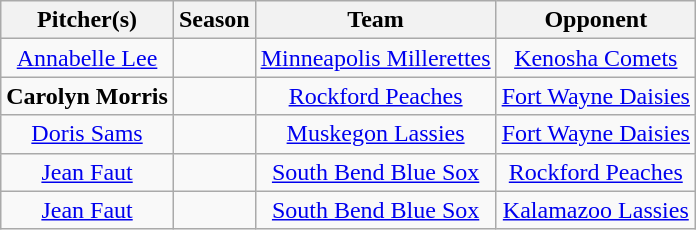<table class="wikitable">
<tr>
<th>Pitcher(s)</th>
<th>Season</th>
<th>Team</th>
<th>Opponent</th>
</tr>
<tr align=center>
<td><a href='#'>Annabelle Lee</a></td>
<td></td>
<td><a href='#'>Minneapolis Millerettes</a></td>
<td><a href='#'>Kenosha Comets</a></td>
</tr>
<tr align=center>
<td><strong>Carolyn Morris</strong></td>
<td></td>
<td><a href='#'>Rockford Peaches</a></td>
<td><a href='#'>Fort Wayne Daisies</a></td>
</tr>
<tr align=center>
<td><a href='#'>Doris Sams</a></td>
<td></td>
<td><a href='#'>Muskegon Lassies</a></td>
<td><a href='#'>Fort Wayne Daisies</a></td>
</tr>
<tr align=center>
<td><a href='#'>Jean Faut</a></td>
<td></td>
<td><a href='#'>South Bend Blue Sox</a></td>
<td><a href='#'>Rockford Peaches</a></td>
</tr>
<tr align=center>
<td><a href='#'>Jean Faut</a></td>
<td></td>
<td><a href='#'>South Bend Blue Sox</a></td>
<td><a href='#'>Kalamazoo Lassies</a></td>
</tr>
</table>
